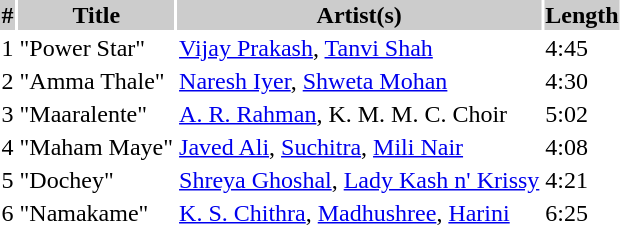<table class="tracklist">
<tr style="background:#ccc; text-align:center;">
<th>#</th>
<th>Title</th>
<th>Artist(s)</th>
<th>Length</th>
</tr>
<tr>
<td>1</td>
<td>"Power Star"</td>
<td><a href='#'>Vijay Prakash</a>, <a href='#'>Tanvi Shah</a></td>
<td>4:45</td>
</tr>
<tr>
<td>2</td>
<td>"Amma Thale"</td>
<td><a href='#'>Naresh Iyer</a>, <a href='#'>Shweta Mohan</a></td>
<td>4:30</td>
</tr>
<tr>
<td>3</td>
<td>"Maaralente"</td>
<td><a href='#'>A. R. Rahman</a>, K. M. M. C. Choir</td>
<td>5:02</td>
</tr>
<tr>
<td>4</td>
<td>"Maham Maye"</td>
<td><a href='#'>Javed Ali</a>, <a href='#'>Suchitra</a>, <a href='#'>Mili Nair</a></td>
<td>4:08</td>
</tr>
<tr>
<td>5</td>
<td>"Dochey"</td>
<td><a href='#'>Shreya Ghoshal</a>, <a href='#'>Lady Kash n' Krissy</a></td>
<td>4:21</td>
</tr>
<tr>
<td>6</td>
<td>"Namakame"</td>
<td><a href='#'>K. S. Chithra</a>, <a href='#'>Madhushree</a>, <a href='#'>Harini</a></td>
<td>6:25</td>
</tr>
</table>
